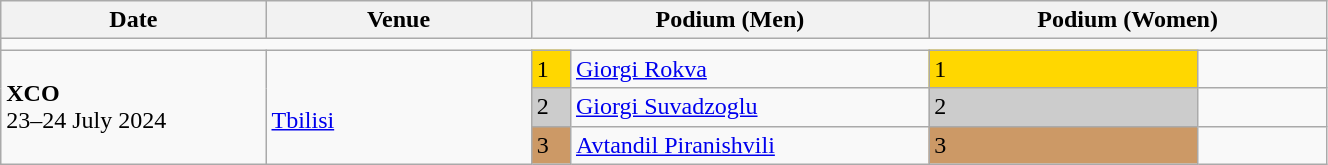<table class="wikitable" width=70%>
<tr>
<th>Date</th>
<th width=20%>Venue</th>
<th colspan=2 width=30%>Podium (Men)</th>
<th colspan=2 width=30%>Podium (Women)</th>
</tr>
<tr>
<td colspan=6></td>
</tr>
<tr>
<td rowspan=3><strong>XCO</strong> <br> 23–24 July 2024</td>
<td rowspan=3><br><a href='#'>Tbilisi</a></td>
<td bgcolor=FFD700>1</td>
<td><a href='#'>Giorgi Rokva</a></td>
<td bgcolor=FFD700>1</td>
<td></td>
</tr>
<tr>
<td bgcolor=CCCCCC>2</td>
<td><a href='#'>Giorgi Suvadzoglu</a></td>
<td bgcolor=CCCCCC>2</td>
<td></td>
</tr>
<tr>
<td bgcolor=CC9966>3</td>
<td><a href='#'>Avtandil Piranishvili</a></td>
<td bgcolor=CC9966>3</td>
<td></td>
</tr>
</table>
